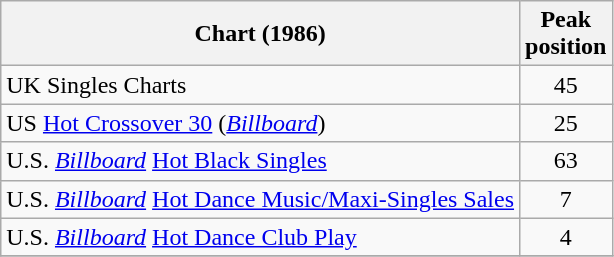<table class="wikitable sortable">
<tr>
<th>Chart (1986)</th>
<th align="center">Peak<br>position</th>
</tr>
<tr>
<td>UK Singles Charts</td>
<td align="center">45</td>
</tr>
<tr>
<td>US <a href='#'>Hot Crossover 30</a> (<em><a href='#'>Billboard</a></em>)</td>
<td align="center">25</td>
</tr>
<tr>
<td>U.S. <em><a href='#'>Billboard</a></em> <a href='#'>Hot Black Singles</a></td>
<td align="center">63</td>
</tr>
<tr>
<td>U.S. <em><a href='#'>Billboard</a></em> <a href='#'>Hot Dance Music/Maxi-Singles Sales</a></td>
<td align="center">7</td>
</tr>
<tr>
<td>U.S. <em><a href='#'>Billboard</a></em> <a href='#'>Hot Dance Club Play</a></td>
<td align="center">4</td>
</tr>
<tr>
</tr>
</table>
